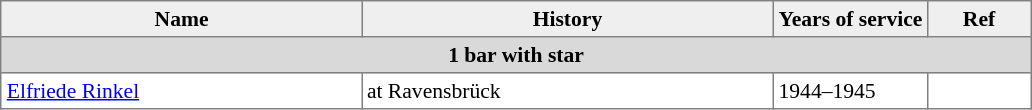<table align="center" border="1" cellpadding="3" cellspacing="0" style="font-size: 90%; border: gray solid 1px; border-collapse: collapse; text-align: middle;">
<tr>
<th bgcolor="#efefef" style="width: 35%">Name</th>
<th bgcolor="#efefef" style="width: 40%">History</th>
<th bgcolor="#efefef" style="width: 15%">Years of service</th>
<th bgcolor="#efefef" style="width: 10%">Ref</th>
</tr>
<tr style="background-color:#D9D9D9; width: 100%">
<th colspan="4">1 bar with star</th>
</tr>
<tr>
<td><a href='#'>Elfriede Rinkel</a></td>
<td> at Ravensbrück</td>
<td>1944–1945</td>
<td></td>
</tr>
</table>
